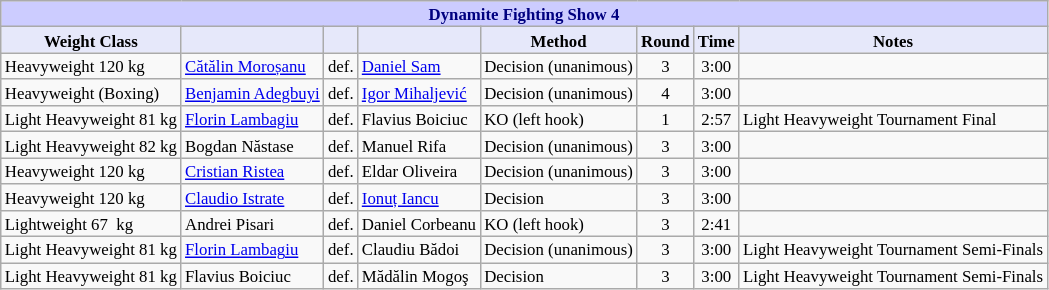<table class="wikitable" style="font-size: 70%;">
<tr>
<th colspan="8" style="background-color: #ccf; color: #000080; text-align: center;"><strong>Dynamite Fighting Show 4</strong></th>
</tr>
<tr>
<th colspan="1" style="background-color: #E6E8FA; color: #000000; text-align: center;">Weight Class</th>
<th colspan="1" style="background-color: #E6E8FA; color: #000000; text-align: center;"></th>
<th colspan="1" style="background-color: #E6E8FA; color: #000000; text-align: center;"></th>
<th colspan="1" style="background-color: #E6E8FA; color: #000000; text-align: center;"></th>
<th colspan="1" style="background-color: #E6E8FA; color: #000000; text-align: center;">Method</th>
<th colspan="1" style="background-color: #E6E8FA; color: #000000; text-align: center;">Round</th>
<th colspan="1" style="background-color: #E6E8FA; color: #000000; text-align: center;">Time</th>
<th colspan="1" style="background-color: #E6E8FA; color: #000000; text-align: center;">Notes</th>
</tr>
<tr>
<td>Heavyweight 120 kg</td>
<td> <a href='#'>Cătălin Moroșanu</a></td>
<td align=center>def.</td>
<td> <a href='#'>Daniel Sam</a></td>
<td>Decision (unanimous)</td>
<td align=center>3</td>
<td align=center>3:00</td>
<td></td>
</tr>
<tr>
<td>Heavyweight (Boxing)</td>
<td> <a href='#'>Benjamin Adegbuyi</a></td>
<td align=center>def.</td>
<td> <a href='#'>Igor Mihaljević</a></td>
<td>Decision (unanimous)</td>
<td align=center>4</td>
<td align=center>3:00</td>
<td></td>
</tr>
<tr>
<td>Light Heavyweight 81 kg</td>
<td> <a href='#'>Florin Lambagiu</a></td>
<td align=center>def.</td>
<td> Flavius Boiciuc</td>
<td>KO (left hook)</td>
<td align=center>1</td>
<td align=center>2:57</td>
<td>Light Heavyweight Tournament Final</td>
</tr>
<tr>
<td>Light Heavyweight 82 kg</td>
<td> Bogdan Năstase</td>
<td align=center>def.</td>
<td> Manuel Rifa</td>
<td>Decision (unanimous)</td>
<td align=center>3</td>
<td align=center>3:00</td>
<td></td>
</tr>
<tr>
<td>Heavyweight 120 kg</td>
<td> <a href='#'>Cristian Ristea</a></td>
<td align=center>def.</td>
<td> Eldar Oliveira</td>
<td>Decision (unanimous)</td>
<td align=center>3</td>
<td align=center>3:00</td>
<td></td>
</tr>
<tr>
<td>Heavyweight 120 kg</td>
<td> <a href='#'>Claudio Istrate</a></td>
<td align=center>def.</td>
<td> <a href='#'>Ionuț Iancu</a></td>
<td>Decision</td>
<td align=center>3</td>
<td align=center>3:00</td>
</tr>
<tr>
<td>Lightweight 67  kg</td>
<td> Andrei Pisari</td>
<td align=center>def.</td>
<td> Daniel Corbeanu</td>
<td>KO (left hook)</td>
<td align=center>3</td>
<td align=center>2:41</td>
<td></td>
</tr>
<tr>
<td>Light Heavyweight 81 kg</td>
<td> <a href='#'>Florin Lambagiu</a></td>
<td align=center>def.</td>
<td> Claudiu Bădoi</td>
<td>Decision (unanimous)</td>
<td align=center>3</td>
<td align=center>3:00</td>
<td>Light Heavyweight Tournament Semi-Finals</td>
</tr>
<tr>
<td>Light Heavyweight 81 kg</td>
<td> Flavius Boiciuc</td>
<td align=center>def.</td>
<td> Mădălin Mogoş</td>
<td>Decision</td>
<td align=center>3</td>
<td align=center>3:00</td>
<td>Light Heavyweight Tournament Semi-Finals</td>
</tr>
</table>
